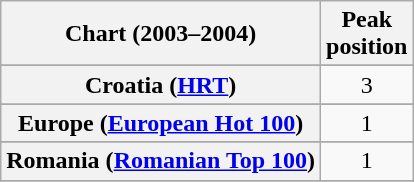<table class="wikitable sortable plainrowheaders" style="text-align:center">
<tr>
<th scope="col">Chart (2003–2004)</th>
<th scope="col">Peak<br>position</th>
</tr>
<tr>
</tr>
<tr>
</tr>
<tr>
</tr>
<tr>
</tr>
<tr>
</tr>
<tr>
<th scope="row">Croatia (<a href='#'>HRT</a>)</th>
<td>3</td>
</tr>
<tr>
</tr>
<tr>
<th scope="row">Europe (<a href='#'>European Hot 100</a>)</th>
<td>1</td>
</tr>
<tr>
</tr>
<tr>
</tr>
<tr>
</tr>
<tr>
</tr>
<tr>
</tr>
<tr>
</tr>
<tr>
</tr>
<tr>
</tr>
<tr>
</tr>
<tr>
<th scope="row">Romania (<a href='#'>Romanian Top 100</a>)</th>
<td>1</td>
</tr>
<tr>
</tr>
<tr>
</tr>
<tr>
</tr>
<tr>
</tr>
<tr>
</tr>
<tr>
</tr>
<tr>
</tr>
<tr>
</tr>
<tr>
</tr>
<tr>
</tr>
<tr>
</tr>
</table>
